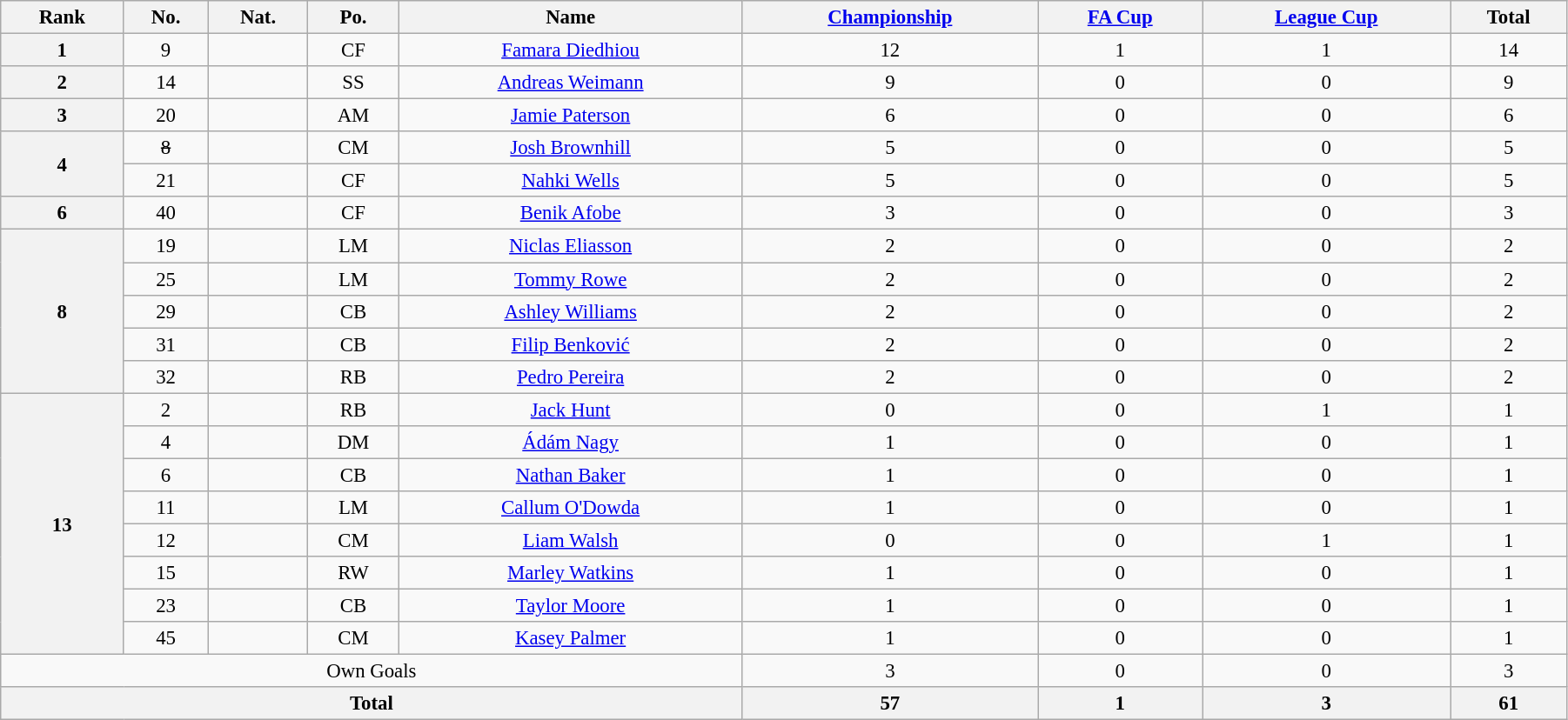<table class="wikitable" style="text-align:center; font-size:95%; width:95%;">
<tr>
<th>Rank</th>
<th>No.</th>
<th>Nat.</th>
<th>Po.</th>
<th>Name</th>
<th><a href='#'>Championship</a></th>
<th><a href='#'>FA Cup</a></th>
<th><a href='#'>League Cup</a></th>
<th>Total</th>
</tr>
<tr>
<th rowspan=1>1</th>
<td>9</td>
<td></td>
<td>CF</td>
<td><a href='#'>Famara Diedhiou</a></td>
<td>12</td>
<td>1</td>
<td>1</td>
<td>14</td>
</tr>
<tr>
<th rowspan=1>2</th>
<td>14</td>
<td></td>
<td>SS</td>
<td><a href='#'>Andreas Weimann</a></td>
<td>9</td>
<td>0</td>
<td>0</td>
<td>9</td>
</tr>
<tr>
<th rowspan=1>3</th>
<td>20</td>
<td></td>
<td>AM</td>
<td><a href='#'>Jamie Paterson</a></td>
<td>6</td>
<td>0</td>
<td>0</td>
<td>6</td>
</tr>
<tr>
<th rowspan=2>4</th>
<td><s>8</s></td>
<td></td>
<td>CM</td>
<td><a href='#'>Josh Brownhill</a></td>
<td>5</td>
<td>0</td>
<td>0</td>
<td>5</td>
</tr>
<tr>
<td>21</td>
<td></td>
<td>CF</td>
<td><a href='#'>Nahki Wells</a></td>
<td>5</td>
<td>0</td>
<td>0</td>
<td>5</td>
</tr>
<tr>
<th rowspan=1>6</th>
<td>40</td>
<td></td>
<td>CF</td>
<td><a href='#'>Benik Afobe</a></td>
<td>3</td>
<td>0</td>
<td>0</td>
<td>3</td>
</tr>
<tr>
<th rowspan=5>8</th>
<td>19</td>
<td></td>
<td>LM</td>
<td><a href='#'>Niclas Eliasson</a></td>
<td>2</td>
<td>0</td>
<td>0</td>
<td>2</td>
</tr>
<tr>
<td>25</td>
<td></td>
<td>LM</td>
<td><a href='#'>Tommy Rowe</a></td>
<td>2</td>
<td>0</td>
<td>0</td>
<td>2</td>
</tr>
<tr>
<td>29</td>
<td></td>
<td>CB</td>
<td><a href='#'>Ashley Williams</a></td>
<td>2</td>
<td>0</td>
<td>0</td>
<td>2</td>
</tr>
<tr>
<td>31</td>
<td></td>
<td>CB</td>
<td><a href='#'>Filip Benković</a></td>
<td>2</td>
<td>0</td>
<td>0</td>
<td>2</td>
</tr>
<tr>
<td>32</td>
<td></td>
<td>RB</td>
<td><a href='#'>Pedro Pereira</a></td>
<td>2</td>
<td>0</td>
<td>0</td>
<td>2</td>
</tr>
<tr>
<th rowspan=8>13</th>
<td>2</td>
<td></td>
<td>RB</td>
<td><a href='#'>Jack Hunt</a></td>
<td>0</td>
<td>0</td>
<td>1</td>
<td>1</td>
</tr>
<tr>
<td>4</td>
<td></td>
<td>DM</td>
<td><a href='#'>Ádám Nagy</a></td>
<td>1</td>
<td>0</td>
<td>0</td>
<td>1</td>
</tr>
<tr>
<td>6</td>
<td></td>
<td>CB</td>
<td><a href='#'>Nathan Baker</a></td>
<td>1</td>
<td>0</td>
<td>0</td>
<td>1</td>
</tr>
<tr>
<td>11</td>
<td></td>
<td>LM</td>
<td><a href='#'>Callum O'Dowda</a></td>
<td>1</td>
<td>0</td>
<td>0</td>
<td>1</td>
</tr>
<tr>
<td>12</td>
<td></td>
<td>CM</td>
<td><a href='#'>Liam Walsh</a></td>
<td>0</td>
<td>0</td>
<td>1</td>
<td>1</td>
</tr>
<tr>
<td>15</td>
<td></td>
<td>RW</td>
<td><a href='#'>Marley Watkins</a></td>
<td>1</td>
<td>0</td>
<td>0</td>
<td>1</td>
</tr>
<tr>
<td>23</td>
<td></td>
<td>CB</td>
<td><a href='#'>Taylor Moore</a></td>
<td>1</td>
<td>0</td>
<td>0</td>
<td>1</td>
</tr>
<tr>
<td>45</td>
<td></td>
<td>CM</td>
<td><a href='#'>Kasey Palmer</a></td>
<td>1</td>
<td>0</td>
<td>0</td>
<td>1</td>
</tr>
<tr>
<td colspan=5>Own Goals</td>
<td>3</td>
<td>0</td>
<td>0</td>
<td>3</td>
</tr>
<tr>
<th colspan=5>Total</th>
<th>57</th>
<th>1</th>
<th>3</th>
<th>61</th>
</tr>
</table>
